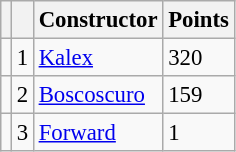<table class="wikitable" style="font-size: 95%;">
<tr>
<th></th>
<th></th>
<th>Constructor</th>
<th>Points</th>
</tr>
<tr>
<td></td>
<td align=center>1</td>
<td> <a href='#'>Kalex</a></td>
<td align=left>320</td>
</tr>
<tr>
<td></td>
<td align=center>2</td>
<td> <a href='#'>Boscoscuro</a></td>
<td align=left>159</td>
</tr>
<tr>
<td></td>
<td align=center>3</td>
<td> <a href='#'>Forward</a></td>
<td align=left>1</td>
</tr>
</table>
